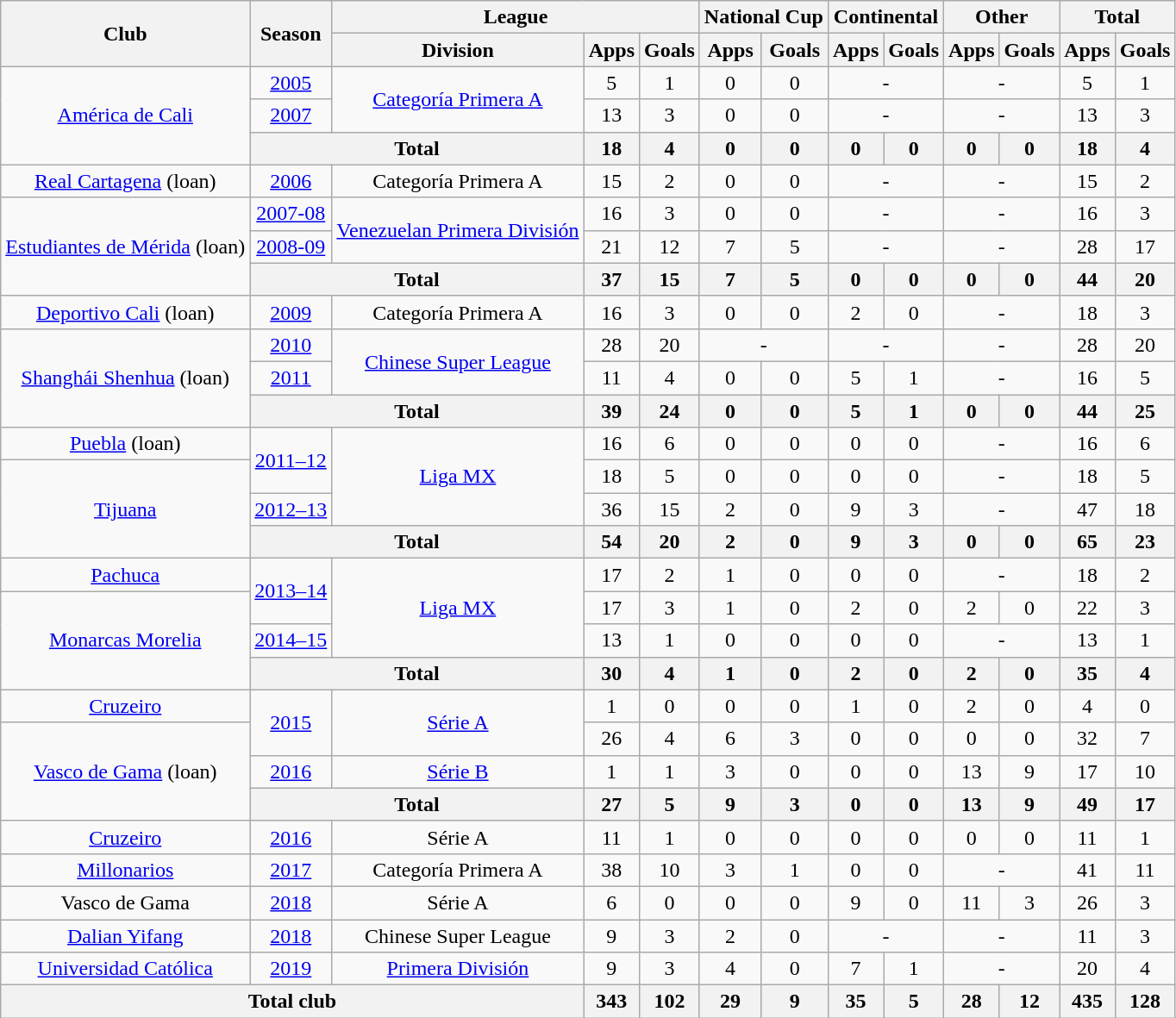<table class="wikitable" style="text-align: center">
<tr>
<th rowspan="2">Club</th>
<th rowspan="2">Season</th>
<th colspan="3">League</th>
<th colspan="2">National Cup</th>
<th colspan="2">Continental</th>
<th colspan="2">Other</th>
<th colspan="2">Total</th>
</tr>
<tr>
<th>Division</th>
<th>Apps</th>
<th>Goals</th>
<th>Apps</th>
<th>Goals</th>
<th>Apps</th>
<th>Goals</th>
<th>Apps</th>
<th>Goals</th>
<th>Apps</th>
<th>Goals</th>
</tr>
<tr>
<td rowspan=3><a href='#'>América de Cali</a></td>
<td><a href='#'>2005</a></td>
<td rowspan=2><a href='#'>Categoría Primera A</a></td>
<td>5</td>
<td>1</td>
<td>0</td>
<td>0</td>
<td colspan="2">-</td>
<td colspan="2">-</td>
<td>5</td>
<td>1</td>
</tr>
<tr>
<td><a href='#'>2007</a></td>
<td>13</td>
<td>3</td>
<td>0</td>
<td>0</td>
<td colspan="2">-</td>
<td colspan="2">-</td>
<td>13</td>
<td>3</td>
</tr>
<tr>
<th colspan="2">Total</th>
<th>18</th>
<th>4</th>
<th>0</th>
<th>0</th>
<th>0</th>
<th>0</th>
<th>0</th>
<th>0</th>
<th>18</th>
<th>4</th>
</tr>
<tr>
<td><a href='#'>Real Cartagena</a> (loan)</td>
<td><a href='#'>2006</a></td>
<td>Categoría Primera A</td>
<td>15</td>
<td>2</td>
<td>0</td>
<td>0</td>
<td colspan="2">-</td>
<td colspan="2">-</td>
<td>15</td>
<td>2</td>
</tr>
<tr>
<td rowspan="3"><a href='#'>Estudiantes de Mérida</a> (loan)</td>
<td><a href='#'>2007-08</a></td>
<td rowspan="2"><a href='#'>Venezuelan Primera División</a></td>
<td>16</td>
<td>3</td>
<td>0</td>
<td>0</td>
<td colspan="2">-</td>
<td colspan="2">-</td>
<td>16</td>
<td>3</td>
</tr>
<tr>
<td><a href='#'>2008-09</a></td>
<td>21</td>
<td>12</td>
<td>7</td>
<td>5</td>
<td colspan="2">-</td>
<td colspan="2">-</td>
<td>28</td>
<td>17</td>
</tr>
<tr>
<th colspan="2">Total</th>
<th>37</th>
<th>15</th>
<th>7</th>
<th>5</th>
<th>0</th>
<th>0</th>
<th>0</th>
<th>0</th>
<th>44</th>
<th>20</th>
</tr>
<tr>
<td><a href='#'>Deportivo Cali</a> (loan)</td>
<td><a href='#'>2009</a></td>
<td>Categoría Primera A</td>
<td>16</td>
<td>3</td>
<td>0</td>
<td>0</td>
<td>2</td>
<td>0</td>
<td colspan="2">-</td>
<td>18</td>
<td>3</td>
</tr>
<tr>
<td rowspan="3"><a href='#'>Shanghái Shenhua</a> (loan)</td>
<td><a href='#'>2010</a></td>
<td rowspan="2"><a href='#'>Chinese Super League</a></td>
<td>28</td>
<td>20</td>
<td colspan="2">-</td>
<td colspan="2">-</td>
<td colspan="2">-</td>
<td>28</td>
<td>20</td>
</tr>
<tr>
<td><a href='#'>2011</a></td>
<td>11</td>
<td>4</td>
<td>0</td>
<td>0</td>
<td>5</td>
<td>1</td>
<td colspan="2">-</td>
<td>16</td>
<td>5</td>
</tr>
<tr>
<th colspan="2">Total</th>
<th>39</th>
<th>24</th>
<th>0</th>
<th>0</th>
<th>5</th>
<th>1</th>
<th>0</th>
<th>0</th>
<th>44</th>
<th>25</th>
</tr>
<tr>
<td><a href='#'>Puebla</a> (loan)</td>
<td rowspan="2"><a href='#'>2011–12</a></td>
<td rowspan="3"><a href='#'>Liga MX</a></td>
<td>16</td>
<td>6</td>
<td>0</td>
<td>0</td>
<td>0</td>
<td>0</td>
<td colspan="2">-</td>
<td>16</td>
<td>6</td>
</tr>
<tr>
<td rowspan="3"><a href='#'>Tijuana</a></td>
<td>18</td>
<td>5</td>
<td>0</td>
<td>0</td>
<td>0</td>
<td>0</td>
<td colspan="2">-</td>
<td>18</td>
<td>5</td>
</tr>
<tr>
<td><a href='#'>2012–13</a></td>
<td>36</td>
<td>15</td>
<td>2</td>
<td>0</td>
<td>9</td>
<td>3</td>
<td colspan="2">-</td>
<td>47</td>
<td>18</td>
</tr>
<tr>
<th colspan="2">Total</th>
<th>54</th>
<th>20</th>
<th>2</th>
<th>0</th>
<th>9</th>
<th>3</th>
<th>0</th>
<th>0</th>
<th>65</th>
<th>23</th>
</tr>
<tr>
<td><a href='#'>Pachuca</a></td>
<td rowspan="2"><a href='#'>2013–14</a></td>
<td rowspan="3"><a href='#'>Liga MX</a></td>
<td>17</td>
<td>2</td>
<td>1</td>
<td>0</td>
<td>0</td>
<td>0</td>
<td colspan="2">-</td>
<td>18</td>
<td>2</td>
</tr>
<tr>
<td rowspan="3"><a href='#'>Monarcas Morelia</a></td>
<td>17</td>
<td>3</td>
<td>1</td>
<td>0</td>
<td>2</td>
<td>0</td>
<td>2</td>
<td>0</td>
<td>22</td>
<td>3</td>
</tr>
<tr>
<td><a href='#'>2014–15</a></td>
<td>13</td>
<td>1</td>
<td>0</td>
<td>0</td>
<td>0</td>
<td>0</td>
<td colspan="2">-</td>
<td>13</td>
<td>1</td>
</tr>
<tr>
<th colspan="2">Total</th>
<th>30</th>
<th>4</th>
<th>1</th>
<th>0</th>
<th>2</th>
<th>0</th>
<th>2</th>
<th>0</th>
<th>35</th>
<th>4</th>
</tr>
<tr>
<td><a href='#'>Cruzeiro</a></td>
<td rowspan="2"><a href='#'>2015</a></td>
<td rowspan="2"><a href='#'>Série A</a></td>
<td>1</td>
<td>0</td>
<td>0</td>
<td>0</td>
<td>1</td>
<td>0</td>
<td>2</td>
<td>0</td>
<td>4</td>
<td>0</td>
</tr>
<tr>
<td rowspan="3"><a href='#'>Vasco de Gama</a> (loan)</td>
<td>26</td>
<td>4</td>
<td>6</td>
<td>3</td>
<td>0</td>
<td>0</td>
<td>0</td>
<td>0</td>
<td>32</td>
<td>7</td>
</tr>
<tr>
<td><a href='#'>2016</a></td>
<td><a href='#'>Série B</a></td>
<td>1</td>
<td>1</td>
<td>3</td>
<td>0</td>
<td>0</td>
<td>0</td>
<td>13</td>
<td>9</td>
<td>17</td>
<td>10</td>
</tr>
<tr>
<th colspan="2">Total</th>
<th>27</th>
<th>5</th>
<th>9</th>
<th>3</th>
<th>0</th>
<th>0</th>
<th>13</th>
<th>9</th>
<th>49</th>
<th>17</th>
</tr>
<tr>
<td><a href='#'>Cruzeiro</a></td>
<td><a href='#'>2016</a></td>
<td>Série A</td>
<td>11</td>
<td>1</td>
<td>0</td>
<td>0</td>
<td>0</td>
<td>0</td>
<td>0</td>
<td>0</td>
<td>11</td>
<td>1</td>
</tr>
<tr>
<td><a href='#'>Millonarios</a></td>
<td><a href='#'>2017</a></td>
<td>Categoría Primera A</td>
<td>38</td>
<td>10</td>
<td>3</td>
<td>1</td>
<td>0</td>
<td>0</td>
<td colspan="2">-</td>
<td>41</td>
<td>11</td>
</tr>
<tr>
<td>Vasco de Gama</td>
<td><a href='#'>2018</a></td>
<td>Série A</td>
<td>6</td>
<td>0</td>
<td>0</td>
<td>0</td>
<td>9</td>
<td>0</td>
<td>11</td>
<td>3</td>
<td>26</td>
<td>3</td>
</tr>
<tr>
<td><a href='#'>Dalian Yifang</a></td>
<td><a href='#'>2018</a></td>
<td>Chinese Super League</td>
<td>9</td>
<td>3</td>
<td>2</td>
<td>0</td>
<td colspan="2">-</td>
<td colspan="2">-</td>
<td>11</td>
<td>3</td>
</tr>
<tr>
<td><a href='#'>Universidad Católica</a></td>
<td><a href='#'>2019</a></td>
<td><a href='#'>Primera División</a></td>
<td>9</td>
<td>3</td>
<td>4</td>
<td>0</td>
<td>7</td>
<td>1</td>
<td colspan="2">-</td>
<td>20</td>
<td>4</td>
</tr>
<tr>
<th colspan="3">Total club</th>
<th>343</th>
<th>102</th>
<th>29</th>
<th>9</th>
<th>35</th>
<th>5</th>
<th>28</th>
<th>12</th>
<th>435</th>
<th>128</th>
</tr>
</table>
